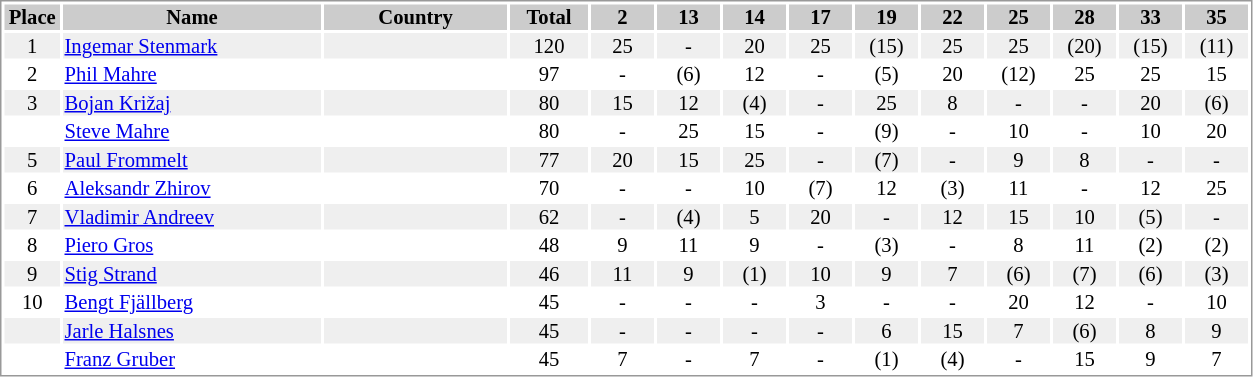<table border="0" style="border: 1px solid #999; background-color:#FFFFFF; text-align:center; font-size:86%; line-height:15px;">
<tr align="center" bgcolor="#CCCCCC">
<th width=35>Place</th>
<th width=170>Name</th>
<th width=120>Country</th>
<th width=50>Total</th>
<th width=40>2</th>
<th width=40>13</th>
<th width=40>14</th>
<th width=40>17</th>
<th width=40>19</th>
<th width=40>22</th>
<th width=40>25</th>
<th width=40>28</th>
<th width=40>33</th>
<th width=40>35</th>
</tr>
<tr bgcolor="#EFEFEF">
<td>1</td>
<td align="left"><a href='#'>Ingemar Stenmark</a></td>
<td align="left"></td>
<td>120</td>
<td>25</td>
<td>-</td>
<td>20</td>
<td>25</td>
<td>(15)</td>
<td>25</td>
<td>25</td>
<td>(20)</td>
<td>(15)</td>
<td>(11)</td>
</tr>
<tr>
<td>2</td>
<td align="left"><a href='#'>Phil Mahre</a></td>
<td align="left"></td>
<td>97</td>
<td>-</td>
<td>(6)</td>
<td>12</td>
<td>-</td>
<td>(5)</td>
<td>20</td>
<td>(12)</td>
<td>25</td>
<td>25</td>
<td>15</td>
</tr>
<tr bgcolor="#EFEFEF">
<td>3</td>
<td align="left"><a href='#'>Bojan Križaj</a></td>
<td align="left"></td>
<td>80</td>
<td>15</td>
<td>12</td>
<td>(4)</td>
<td>-</td>
<td>25</td>
<td>8</td>
<td>-</td>
<td>-</td>
<td>20</td>
<td>(6)</td>
</tr>
<tr>
<td></td>
<td align="left"><a href='#'>Steve Mahre</a></td>
<td align="left"></td>
<td>80</td>
<td>-</td>
<td>25</td>
<td>15</td>
<td>-</td>
<td>(9)</td>
<td>-</td>
<td>10</td>
<td>-</td>
<td>10</td>
<td>20</td>
</tr>
<tr bgcolor="#EFEFEF">
<td>5</td>
<td align="left"><a href='#'>Paul Frommelt</a></td>
<td align="left"></td>
<td>77</td>
<td>20</td>
<td>15</td>
<td>25</td>
<td>-</td>
<td>(7)</td>
<td>-</td>
<td>9</td>
<td>8</td>
<td>-</td>
<td>-</td>
</tr>
<tr>
<td>6</td>
<td align="left"><a href='#'>Aleksandr Zhirov</a></td>
<td align="left"></td>
<td>70</td>
<td>-</td>
<td>-</td>
<td>10</td>
<td>(7)</td>
<td>12</td>
<td>(3)</td>
<td>11</td>
<td>-</td>
<td>12</td>
<td>25</td>
</tr>
<tr bgcolor="#EFEFEF">
<td>7</td>
<td align="left"><a href='#'>Vladimir Andreev</a></td>
<td align="left"></td>
<td>62</td>
<td>-</td>
<td>(4)</td>
<td>5</td>
<td>20</td>
<td>-</td>
<td>12</td>
<td>15</td>
<td>10</td>
<td>(5)</td>
<td>-</td>
</tr>
<tr>
<td>8</td>
<td align="left"><a href='#'>Piero Gros</a></td>
<td align="left"></td>
<td>48</td>
<td>9</td>
<td>11</td>
<td>9</td>
<td>-</td>
<td>(3)</td>
<td>-</td>
<td>8</td>
<td>11</td>
<td>(2)</td>
<td>(2)</td>
</tr>
<tr bgcolor="#EFEFEF">
<td>9</td>
<td align="left"><a href='#'>Stig Strand</a></td>
<td align="left"></td>
<td>46</td>
<td>11</td>
<td>9</td>
<td>(1)</td>
<td>10</td>
<td>9</td>
<td>7</td>
<td>(6)</td>
<td>(7)</td>
<td>(6)</td>
<td>(3)</td>
</tr>
<tr>
<td>10</td>
<td align="left"><a href='#'>Bengt Fjällberg</a></td>
<td align="left"></td>
<td>45</td>
<td>-</td>
<td>-</td>
<td>-</td>
<td>3</td>
<td>-</td>
<td>-</td>
<td>20</td>
<td>12</td>
<td>-</td>
<td>10</td>
</tr>
<tr bgcolor="#EFEFEF">
<td></td>
<td align="left"><a href='#'>Jarle Halsnes</a></td>
<td align="left"></td>
<td>45</td>
<td>-</td>
<td>-</td>
<td>-</td>
<td>-</td>
<td>6</td>
<td>15</td>
<td>7</td>
<td>(6)</td>
<td>8</td>
<td>9</td>
</tr>
<tr>
<td></td>
<td align="left"><a href='#'>Franz Gruber</a></td>
<td align="left"></td>
<td>45</td>
<td>7</td>
<td>-</td>
<td>7</td>
<td>-</td>
<td>(1)</td>
<td>(4)</td>
<td>-</td>
<td>15</td>
<td>9</td>
<td>7</td>
</tr>
</table>
